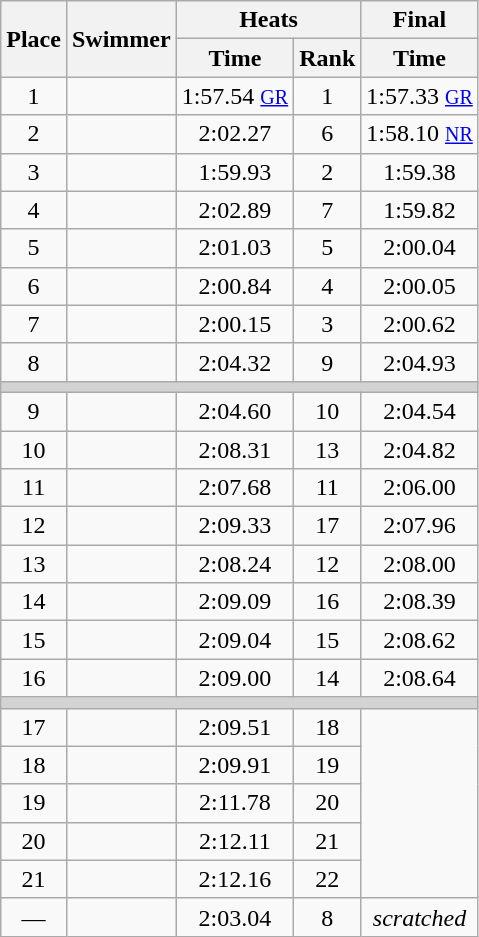<table class="wikitable" style="text-align:center;">
<tr>
<th rowspan="2">Place</th>
<th rowspan="2">Swimmer</th>
<th colspan="2">Heats</th>
<th>Final</th>
</tr>
<tr>
<th>Time</th>
<th>Rank</th>
<th>Time</th>
</tr>
<tr>
<td>1</td>
<td align=left></td>
<td>1:57.54 <small><a href='#'>GR</a></small></td>
<td>1</td>
<td>1:57.33 <small><a href='#'>GR</a></small></td>
</tr>
<tr>
<td>2</td>
<td align=left></td>
<td>2:02.27</td>
<td>6</td>
<td>1:58.10 <small><a href='#'>NR</a></small></td>
</tr>
<tr>
<td>3</td>
<td align=left></td>
<td>1:59.93</td>
<td>2</td>
<td>1:59.38</td>
</tr>
<tr>
<td>4</td>
<td align=left></td>
<td>2:02.89</td>
<td>7</td>
<td>1:59.82</td>
</tr>
<tr>
<td>5</td>
<td align=left></td>
<td>2:01.03</td>
<td>5</td>
<td>2:00.04</td>
</tr>
<tr>
<td>6</td>
<td align=left></td>
<td>2:00.84</td>
<td>4</td>
<td>2:00.05</td>
</tr>
<tr>
<td>7</td>
<td align=left></td>
<td>2:00.15</td>
<td>3</td>
<td>2:00.62</td>
</tr>
<tr>
<td>8</td>
<td align=left></td>
<td>2:04.32</td>
<td>9</td>
<td>2:04.93</td>
</tr>
<tr>
<td colspan=5 bgcolor=lightgray></td>
</tr>
<tr>
<td>9</td>
<td align=left></td>
<td>2:04.60</td>
<td>10</td>
<td>2:04.54</td>
</tr>
<tr>
<td>10</td>
<td align=left></td>
<td>2:08.31</td>
<td>13</td>
<td>2:04.82</td>
</tr>
<tr>
<td>11</td>
<td align=left></td>
<td>2:07.68</td>
<td>11</td>
<td>2:06.00</td>
</tr>
<tr>
<td>12</td>
<td align=left></td>
<td>2:09.33</td>
<td>17</td>
<td>2:07.96</td>
</tr>
<tr>
<td>13</td>
<td align=left></td>
<td>2:08.24</td>
<td>12</td>
<td>2:08.00</td>
</tr>
<tr>
<td>14</td>
<td align=left></td>
<td>2:09.09</td>
<td>16</td>
<td>2:08.39</td>
</tr>
<tr>
<td>15</td>
<td align=left></td>
<td>2:09.04</td>
<td>15</td>
<td>2:08.62</td>
</tr>
<tr>
<td>16</td>
<td align=left></td>
<td>2:09.00</td>
<td>14</td>
<td>2:08.64</td>
</tr>
<tr>
<td colspan=5 bgcolor=lightgray></td>
</tr>
<tr>
<td>17</td>
<td align="left"></td>
<td>2:09.51</td>
<td>18</td>
<td colspan="2" rowspan=5></td>
</tr>
<tr>
<td>18</td>
<td align="left"></td>
<td>2:09.91</td>
<td>19</td>
</tr>
<tr>
<td>19</td>
<td align="left"></td>
<td>2:11.78</td>
<td>20</td>
</tr>
<tr>
<td>20</td>
<td align="left"></td>
<td>2:12.11</td>
<td>21</td>
</tr>
<tr>
<td>21</td>
<td align="left"></td>
<td>2:12.16</td>
<td>22</td>
</tr>
<tr>
<td>—</td>
<td align=left></td>
<td>2:03.04</td>
<td>8</td>
<td><em>scratched</em></td>
</tr>
</table>
